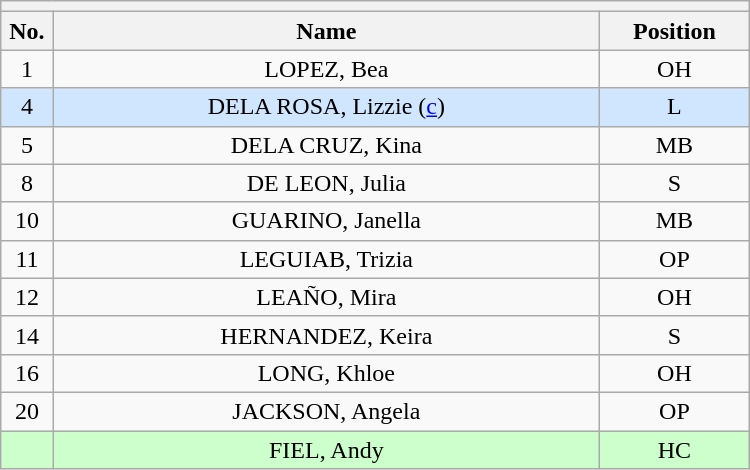<table class="wikitable mw-collapsible mw-collapsed" style="text-align:center; width:500px; border:none">
<tr>
<th style="text-align:center" colspan="3"></th>
</tr>
<tr>
<th style="width:7%">No.</th>
<th>Name</th>
<th style="width:20%">Position</th>
</tr>
<tr>
<td>1</td>
<td>LOPEZ, Bea</td>
<td>OH</td>
</tr>
<tr bgcolor=#D0E6FF>
<td>4</td>
<td>DELA ROSA, Lizzie (<a href='#'>c</a>)</td>
<td>L</td>
</tr>
<tr>
<td>5</td>
<td>DELA CRUZ, Kina</td>
<td>MB</td>
</tr>
<tr>
<td>8</td>
<td>DE LEON, Julia</td>
<td>S</td>
</tr>
<tr>
<td>10</td>
<td>GUARINO, Janella</td>
<td>MB</td>
</tr>
<tr>
<td>11</td>
<td>LEGUIAB, Trizia</td>
<td>OP</td>
</tr>
<tr>
<td>12</td>
<td>LEAÑO, Mira</td>
<td>OH</td>
</tr>
<tr>
<td>14</td>
<td>HERNANDEZ, Keira</td>
<td>S</td>
</tr>
<tr>
<td>16</td>
<td>LONG, Khloe</td>
<td>OH</td>
</tr>
<tr>
<td>20</td>
<td>JACKSON, Angela</td>
<td>OP</td>
</tr>
<tr bgcolor=#CCFFCC>
<td></td>
<td>FIEL, Andy</td>
<td>HC</td>
</tr>
</table>
